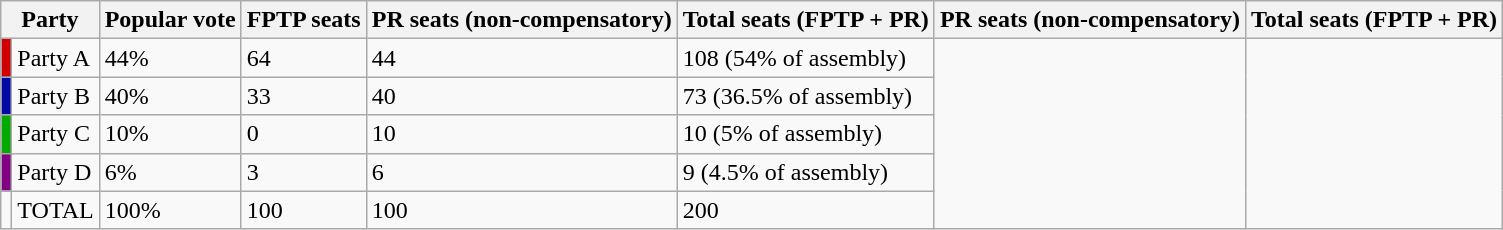<table class="wikitable">
<tr>
<th colspan="2">Party</th>
<th>Popular vote</th>
<th>FPTP seats</th>
<th>PR seats (non-compensatory)</th>
<th>Total seats (FPTP + PR)</th>
<th>PR seats (non-compensatory)</th>
<th>Total seats (FPTP + PR)</th>
</tr>
<tr>
<td style="background:#D10000"></td>
<td>Party A</td>
<td>44%</td>
<td>64</td>
<td>44</td>
<td>108 (54% of assembly)</td>
<td rowspan="5"></td>
<td rowspan="5"></td>
</tr>
<tr>
<td style="background:#0008A5"></td>
<td>Party B</td>
<td>40%</td>
<td>33</td>
<td>40</td>
<td>73 (36.5% of assembly)</td>
</tr>
<tr>
<td style="background:#03AA00"></td>
<td>Party C</td>
<td>10%</td>
<td>0</td>
<td>10</td>
<td>10 (5% of assembly)</td>
</tr>
<tr>
<td style="background:#820084"></td>
<td>Party D</td>
<td>6%</td>
<td>3</td>
<td>6</td>
<td>9 (4.5% of assembly)</td>
</tr>
<tr>
<td></td>
<td>TOTAL</td>
<td>100%</td>
<td>100</td>
<td>100</td>
<td>200</td>
</tr>
</table>
